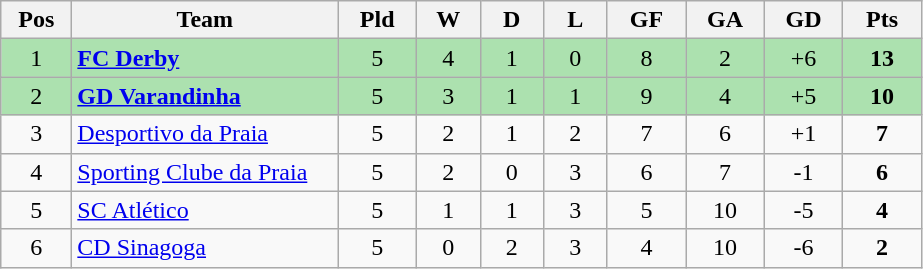<table class="wikitable" style="text-align: center;">
<tr>
<th style="width: 40px;">Pos</th>
<th style="width: 170px;">Team</th>
<th style="width: 45px;">Pld</th>
<th style="width: 35px;">W</th>
<th style="width: 35px;">D</th>
<th style="width: 35px;">L</th>
<th style="width: 45px;">GF</th>
<th style="width: 45px;">GA</th>
<th style="width: 45px;">GD</th>
<th style="width: 45px;">Pts</th>
</tr>
<tr style="background:#ACE1AF;">
<td>1</td>
<td style="text-align: left;"><strong><a href='#'>FC Derby</a></strong></td>
<td>5</td>
<td>4</td>
<td>1</td>
<td>0</td>
<td>8</td>
<td>2</td>
<td>+6</td>
<td><strong>13</strong></td>
</tr>
<tr style="background:#ACE1AF;">
<td>2</td>
<td style="text-align: left;"><strong><a href='#'>GD Varandinha</a></strong></td>
<td>5</td>
<td>3</td>
<td>1</td>
<td>1</td>
<td>9</td>
<td>4</td>
<td>+5</td>
<td><strong>10</strong></td>
</tr>
<tr>
<td>3</td>
<td style="text-align: left;"><a href='#'>Desportivo da Praia</a></td>
<td>5</td>
<td>2</td>
<td>1</td>
<td>2</td>
<td>7</td>
<td>6</td>
<td>+1</td>
<td><strong>7</strong></td>
</tr>
<tr>
<td>4</td>
<td style="text-align: left;"><a href='#'>Sporting Clube da Praia</a></td>
<td>5</td>
<td>2</td>
<td>0</td>
<td>3</td>
<td>6</td>
<td>7</td>
<td>-1</td>
<td><strong>6</strong></td>
</tr>
<tr>
<td>5</td>
<td style="text-align: left;"><a href='#'>SC Atlético</a></td>
<td>5</td>
<td>1</td>
<td>1</td>
<td>3</td>
<td>5</td>
<td>10</td>
<td>-5</td>
<td><strong>4</strong></td>
</tr>
<tr>
<td>6</td>
<td style="text-align: left;"><a href='#'>CD Sinagoga</a></td>
<td>5</td>
<td>0</td>
<td>2</td>
<td>3</td>
<td>4</td>
<td>10</td>
<td>-6</td>
<td><strong>2</strong></td>
</tr>
</table>
